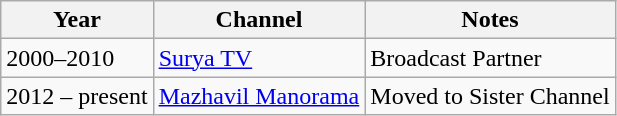<table class="wikitable sortable">
<tr>
<th>Year</th>
<th>Channel</th>
<th class="unsortable">Notes</th>
</tr>
<tr>
<td>2000–2010</td>
<td><a href='#'>Surya TV</a></td>
<td>Broadcast Partner</td>
</tr>
<tr>
<td>2012 – present</td>
<td><a href='#'>Mazhavil Manorama</a></td>
<td>Moved to Sister Channel</td>
</tr>
</table>
